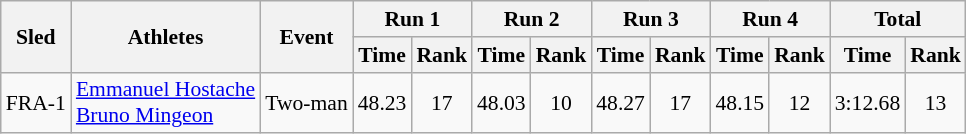<table class="wikitable" border="1" style="font-size:90%">
<tr>
<th rowspan="2">Sled</th>
<th rowspan="2">Athletes</th>
<th rowspan="2">Event</th>
<th colspan="2">Run 1</th>
<th colspan="2">Run 2</th>
<th colspan="2">Run 3</th>
<th colspan="2">Run 4</th>
<th colspan="2">Total</th>
</tr>
<tr>
<th>Time</th>
<th>Rank</th>
<th>Time</th>
<th>Rank</th>
<th>Time</th>
<th>Rank</th>
<th>Time</th>
<th>Rank</th>
<th>Time</th>
<th>Rank</th>
</tr>
<tr>
<td align="center">FRA-1</td>
<td><a href='#'>Emmanuel Hostache</a><br><a href='#'>Bruno Mingeon</a></td>
<td>Two-man</td>
<td align="center">48.23</td>
<td align="center">17</td>
<td align="center">48.03</td>
<td align="center">10</td>
<td align="center">48.27</td>
<td align="center">17</td>
<td align="center">48.15</td>
<td align="center">12</td>
<td align="center">3:12.68</td>
<td align="center">13</td>
</tr>
</table>
